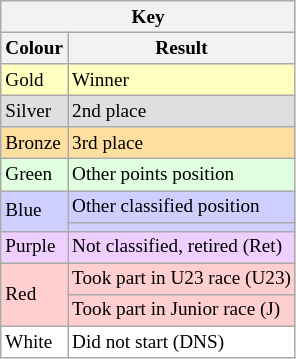<table style="margin-right:0; font-size:80%" class="wikitable">
<tr>
<th colspan=2>Key</th>
</tr>
<tr>
<th>Colour</th>
<th>Result</th>
</tr>
<tr style="background-color:#FFFFBF">
<td>Gold</td>
<td>Winner</td>
</tr>
<tr style="background-color:#DFDFDF">
<td>Silver</td>
<td>2nd place</td>
</tr>
<tr style="background-color:#FFDF9F">
<td>Bronze</td>
<td>3rd place</td>
</tr>
<tr style="background-color:#DFFFDF">
<td>Green</td>
<td>Other points position</td>
</tr>
<tr style="background-color:#CFCFFF">
<td rowspan="2">Blue</td>
<td>Other classified position</td>
</tr>
<tr style="background-color:#CFCFFF">
<td></td>
</tr>
<tr style="background-color:#EFCFFF">
<td>Purple</td>
<td>Not classified, retired (Ret)</td>
</tr>
<tr style="background-color:#FFCFCF">
<td rowspan="2">Red</td>
<td>Took part in U23 race (U23)</td>
</tr>
<tr style="background-color:#FFCFCF">
<td>Took part in Junior race (J)</td>
</tr>
<tr style="background-color:#FFFFFF">
<td>White</td>
<td>Did not start (DNS)</td>
</tr>
</table>
